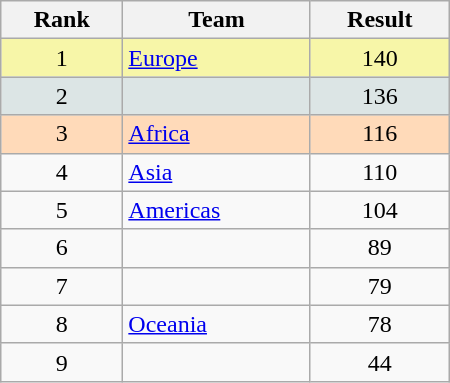<table class="wikitable" style="text-align:center; margin:1em auto;" width="300px">
<tr>
<th>Rank</th>
<th>Team</th>
<th>Result</th>
</tr>
<tr bgcolor="#F7F6A8">
<td>1</td>
<td align="left"><a href='#'>Europe</a></td>
<td>140</td>
</tr>
<tr bgcolor="#DCE5E5">
<td>2</td>
<td align="left"></td>
<td>136</td>
</tr>
<tr bgcolor="#FFDAB9">
<td>3</td>
<td align="left"><a href='#'>Africa</a></td>
<td>116</td>
</tr>
<tr>
<td>4</td>
<td align="left"><a href='#'>Asia</a></td>
<td>110</td>
</tr>
<tr>
<td>5</td>
<td align="left"><a href='#'>Americas</a></td>
<td>104</td>
</tr>
<tr>
<td>6</td>
<td align="left"></td>
<td>89</td>
</tr>
<tr>
<td>7</td>
<td align="left"></td>
<td>79</td>
</tr>
<tr>
<td>8</td>
<td align="left"><a href='#'>Oceania</a></td>
<td>78</td>
</tr>
<tr>
<td>9</td>
<td align="left"></td>
<td>44</td>
</tr>
</table>
